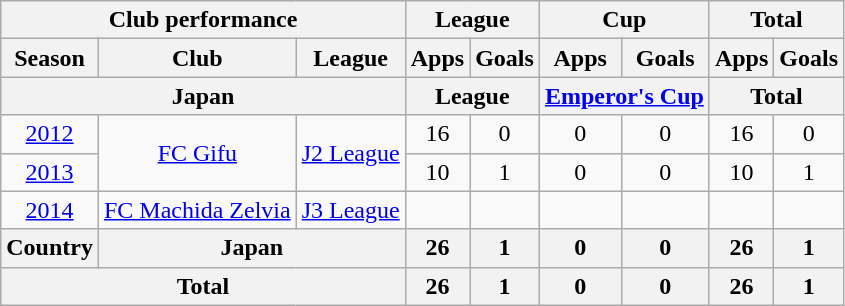<table class="wikitable" style="text-align:center;">
<tr>
<th colspan=3>Club performance</th>
<th colspan=2>League</th>
<th colspan=2>Cup</th>
<th colspan=2>Total</th>
</tr>
<tr>
<th>Season</th>
<th>Club</th>
<th>League</th>
<th>Apps</th>
<th>Goals</th>
<th>Apps</th>
<th>Goals</th>
<th>Apps</th>
<th>Goals</th>
</tr>
<tr>
<th colspan=3>Japan</th>
<th colspan=2>League</th>
<th colspan=2><a href='#'>Emperor's Cup</a></th>
<th colspan=2>Total</th>
</tr>
<tr>
<td><a href='#'>2012</a></td>
<td rowspan=2><a href='#'>FC Gifu</a></td>
<td rowspan=2><a href='#'>J2 League</a></td>
<td>16</td>
<td>0</td>
<td>0</td>
<td>0</td>
<td>16</td>
<td>0</td>
</tr>
<tr>
<td><a href='#'>2013</a></td>
<td>10</td>
<td>1</td>
<td>0</td>
<td>0</td>
<td>10</td>
<td>1</td>
</tr>
<tr>
<td><a href='#'>2014</a></td>
<td><a href='#'>FC Machida Zelvia</a></td>
<td><a href='#'>J3 League</a></td>
<td></td>
<td></td>
<td></td>
<td></td>
<td></td>
<td></td>
</tr>
<tr>
<th rowspan=1>Country</th>
<th colspan=2>Japan</th>
<th>26</th>
<th>1</th>
<th>0</th>
<th>0</th>
<th>26</th>
<th>1</th>
</tr>
<tr>
<th colspan=3>Total</th>
<th>26</th>
<th>1</th>
<th>0</th>
<th>0</th>
<th>26</th>
<th>1</th>
</tr>
</table>
